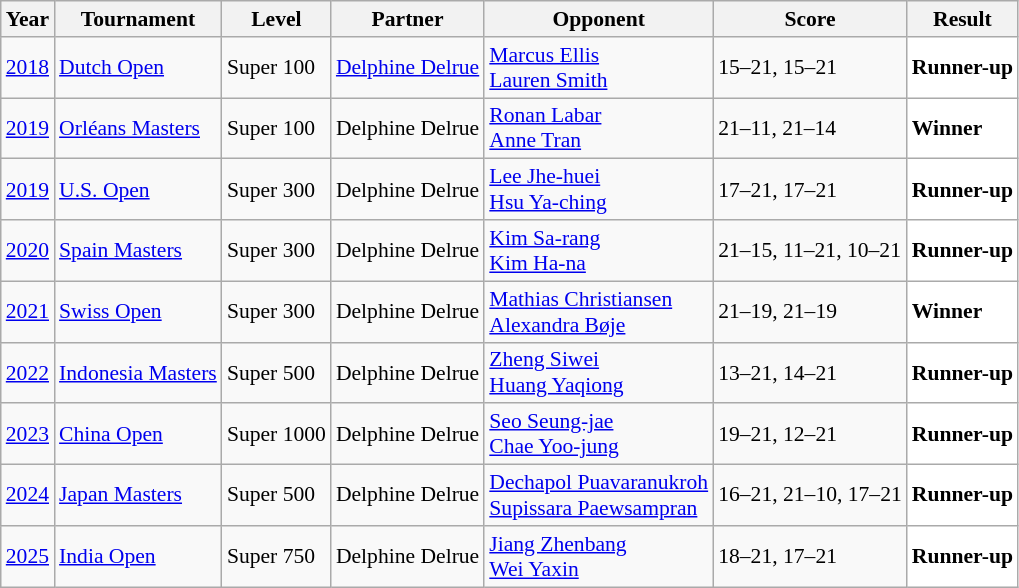<table class="sortable wikitable" style="font-size: 90%;">
<tr>
<th>Year</th>
<th>Tournament</th>
<th>Level</th>
<th>Partner</th>
<th>Opponent</th>
<th>Score</th>
<th>Result</th>
</tr>
<tr>
<td align="center"><a href='#'>2018</a></td>
<td align="left"><a href='#'>Dutch Open</a></td>
<td align="left">Super 100</td>
<td align="left"> <a href='#'>Delphine Delrue</a></td>
<td align="left"> <a href='#'>Marcus Ellis</a><br> <a href='#'>Lauren Smith</a></td>
<td align="left">15–21, 15–21</td>
<td style="text-align:left; background:white"> <strong>Runner-up</strong></td>
</tr>
<tr>
<td align="center"><a href='#'>2019</a></td>
<td align="left"><a href='#'>Orléans Masters</a></td>
<td align="left">Super 100</td>
<td align="left"> Delphine Delrue</td>
<td align="left"> <a href='#'>Ronan Labar</a><br> <a href='#'>Anne Tran</a></td>
<td align="left">21–11, 21–14</td>
<td style="text-align:left; background:white"> <strong>Winner</strong></td>
</tr>
<tr>
<td align="center"><a href='#'>2019</a></td>
<td align="left"><a href='#'>U.S. Open</a></td>
<td align="left">Super 300</td>
<td align="left"> Delphine Delrue</td>
<td align="left"> <a href='#'>Lee Jhe-huei</a><br> <a href='#'>Hsu Ya-ching</a></td>
<td align="left">17–21, 17–21</td>
<td style="text-align:left; background:white"> <strong>Runner-up</strong></td>
</tr>
<tr>
<td align="center"><a href='#'>2020</a></td>
<td align="left"><a href='#'>Spain Masters</a></td>
<td align="left">Super 300</td>
<td align="left"> Delphine Delrue</td>
<td align="left"> <a href='#'>Kim Sa-rang</a><br> <a href='#'>Kim Ha-na</a></td>
<td align="left">21–15, 11–21, 10–21</td>
<td style="text-align:left; background:white"> <strong>Runner-up</strong></td>
</tr>
<tr>
<td align="center"><a href='#'>2021</a></td>
<td align="left"><a href='#'>Swiss Open</a></td>
<td align="left">Super 300</td>
<td align="left"> Delphine Delrue</td>
<td align="left"> <a href='#'>Mathias Christiansen</a><br> <a href='#'>Alexandra Bøje</a></td>
<td align="left">21–19, 21–19</td>
<td style="text-align:left; background:white"> <strong>Winner</strong></td>
</tr>
<tr>
<td align="center"><a href='#'>2022</a></td>
<td align="left"><a href='#'>Indonesia Masters</a></td>
<td align="left">Super 500</td>
<td align="left"> Delphine Delrue</td>
<td align="left"> <a href='#'>Zheng Siwei</a><br> <a href='#'>Huang Yaqiong</a></td>
<td align="left">13–21, 14–21</td>
<td style="text-align:left; background:white"> <strong>Runner-up</strong></td>
</tr>
<tr>
<td align="center"><a href='#'>2023</a></td>
<td align="left"><a href='#'>China Open</a></td>
<td align="left">Super 1000</td>
<td align="left"> Delphine Delrue</td>
<td align="left"> <a href='#'>Seo Seung-jae</a><br> <a href='#'>Chae Yoo-jung</a></td>
<td align="left">19–21, 12–21</td>
<td style="text-align:left; background:white"> <strong>Runner-up</strong></td>
</tr>
<tr>
<td align="center"><a href='#'>2024</a></td>
<td align="left"><a href='#'>Japan Masters</a></td>
<td align="left">Super 500</td>
<td align="left"> Delphine Delrue</td>
<td align="left"> <a href='#'>Dechapol Puavaranukroh</a><br> <a href='#'>Supissara Paewsampran</a></td>
<td align="left">16–21, 21–10, 17–21</td>
<td style="text-align:left; background:white"> <strong>Runner-up</strong></td>
</tr>
<tr>
<td align="center"><a href='#'>2025</a></td>
<td align="left"><a href='#'>India Open</a></td>
<td align="left">Super 750</td>
<td align="left"> Delphine Delrue</td>
<td align="left"> <a href='#'>Jiang Zhenbang</a><br> <a href='#'>Wei Yaxin</a></td>
<td align="left">18–21, 17–21</td>
<td style="text-align:left; background:white"> <strong>Runner-up</strong></td>
</tr>
</table>
